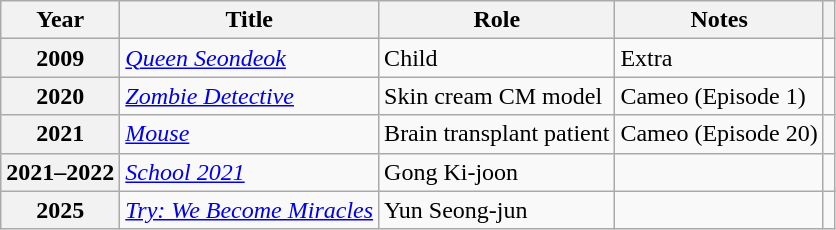<table class="wikitable plainrowheaders sortable">
<tr>
<th scope="col">Year</th>
<th scope="col">Title</th>
<th scope="col">Role</th>
<th scope="col">Notes</th>
<th scope="col" class="unsortable"></th>
</tr>
<tr>
<th scope="row">2009</th>
<td><em><a href='#'>Queen Seondeok</a></em></td>
<td>Child</td>
<td>Extra</td>
<td style="text-align:center"></td>
</tr>
<tr>
<th scope="row">2020</th>
<td><em><a href='#'>Zombie Detective</a></em></td>
<td>Skin cream CM model</td>
<td>Cameo (Episode 1)</td>
<td style="text-align:center"></td>
</tr>
<tr>
<th scope="row">2021</th>
<td><em><a href='#'>Mouse</a></em></td>
<td>Brain transplant patient</td>
<td>Cameo (Episode 20)</td>
<td style="text-align:center"></td>
</tr>
<tr>
<th scope="row">2021–2022</th>
<td><em><a href='#'>School 2021</a></em></td>
<td>Gong Ki-joon</td>
<td></td>
<td style="text-align:center"></td>
</tr>
<tr>
<th scope="row">2025</th>
<td><a href='#'><em>Try: We Become Miracles</em></a></td>
<td>Yun Seong-jun</td>
<td></td>
<td style="text-align:center"></td>
</tr>
</table>
